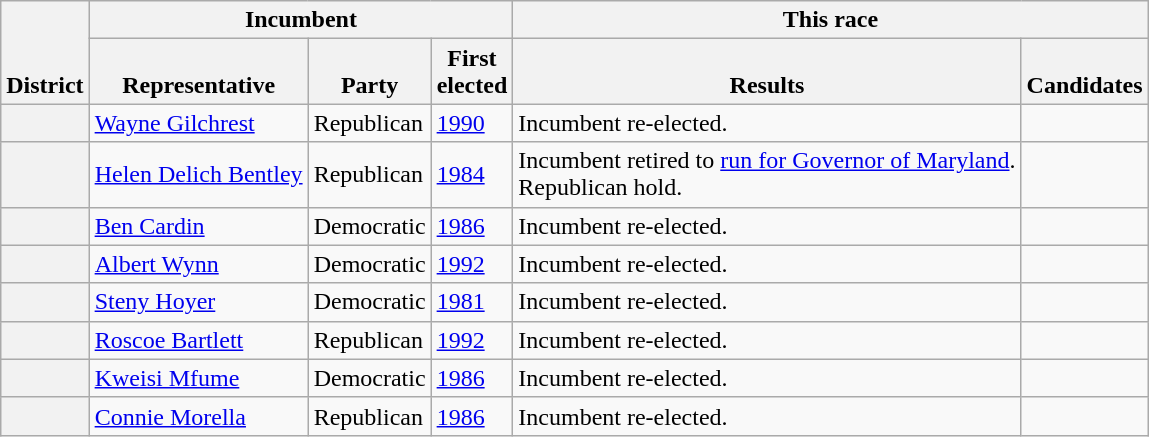<table class=wikitable>
<tr valign=bottom>
<th rowspan=2>District</th>
<th colspan=3>Incumbent</th>
<th colspan=2>This race</th>
</tr>
<tr valign=bottom>
<th>Representative</th>
<th>Party</th>
<th>First<br>elected</th>
<th>Results</th>
<th>Candidates</th>
</tr>
<tr>
<th></th>
<td><a href='#'>Wayne Gilchrest</a></td>
<td>Republican</td>
<td><a href='#'>1990</a></td>
<td>Incumbent re-elected.</td>
<td nowrap></td>
</tr>
<tr>
<th></th>
<td><a href='#'>Helen Delich Bentley</a></td>
<td>Republican</td>
<td><a href='#'>1984</a></td>
<td>Incumbent retired to <a href='#'>run for Governor of Maryland</a>.<br>Republican hold.</td>
<td nowrap></td>
</tr>
<tr>
<th></th>
<td><a href='#'>Ben Cardin</a></td>
<td>Democratic</td>
<td><a href='#'>1986</a></td>
<td>Incumbent re-elected.</td>
<td nowrap></td>
</tr>
<tr>
<th></th>
<td><a href='#'>Albert Wynn</a></td>
<td>Democratic</td>
<td><a href='#'>1992</a></td>
<td>Incumbent re-elected.</td>
<td nowrap></td>
</tr>
<tr>
<th></th>
<td><a href='#'>Steny Hoyer</a></td>
<td>Democratic</td>
<td><a href='#'>1981</a></td>
<td>Incumbent re-elected.</td>
<td nowrap></td>
</tr>
<tr>
<th></th>
<td><a href='#'>Roscoe Bartlett</a></td>
<td>Republican</td>
<td><a href='#'>1992</a></td>
<td>Incumbent re-elected.</td>
<td nowrap></td>
</tr>
<tr>
<th></th>
<td><a href='#'>Kweisi Mfume</a></td>
<td>Democratic</td>
<td><a href='#'>1986</a></td>
<td>Incumbent re-elected.</td>
<td nowrap></td>
</tr>
<tr>
<th></th>
<td><a href='#'>Connie Morella</a></td>
<td>Republican</td>
<td><a href='#'>1986</a></td>
<td>Incumbent re-elected.</td>
<td nowrap></td>
</tr>
</table>
